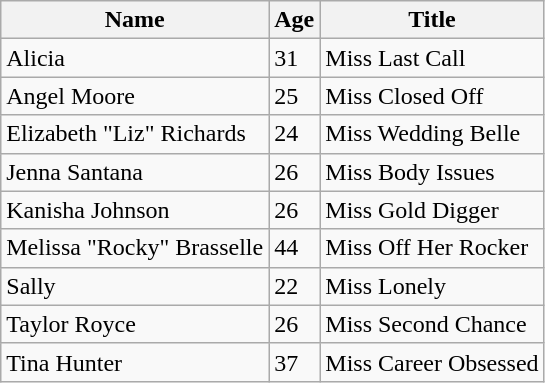<table class="wikitable sortable">
<tr>
<th>Name</th>
<th>Age</th>
<th>Title</th>
</tr>
<tr>
<td>Alicia</td>
<td>31</td>
<td>Miss Last Call</td>
</tr>
<tr>
<td>Angel Moore</td>
<td>25</td>
<td>Miss Closed Off</td>
</tr>
<tr>
<td>Elizabeth "Liz" Richards</td>
<td>24</td>
<td>Miss Wedding Belle</td>
</tr>
<tr>
<td>Jenna Santana</td>
<td>26</td>
<td>Miss Body Issues</td>
</tr>
<tr>
<td>Kanisha Johnson</td>
<td>26</td>
<td>Miss Gold Digger</td>
</tr>
<tr>
<td>Melissa "Rocky" Brasselle</td>
<td>44</td>
<td>Miss Off Her Rocker</td>
</tr>
<tr>
<td>Sally</td>
<td>22</td>
<td>Miss Lonely</td>
</tr>
<tr>
<td>Taylor Royce</td>
<td>26</td>
<td>Miss Second Chance</td>
</tr>
<tr>
<td>Tina Hunter</td>
<td>37</td>
<td>Miss Career Obsessed</td>
</tr>
</table>
